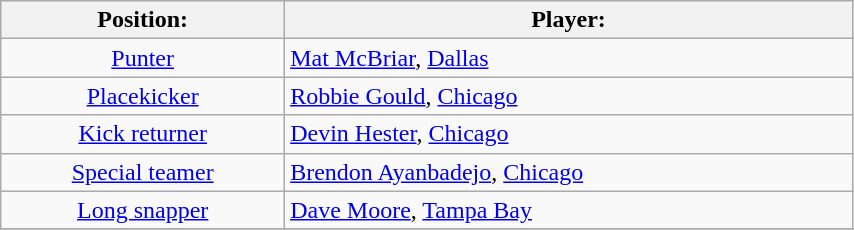<table class="wikitable" width=45%>
<tr>
<th width=20%>Position:</th>
<th width=40%>Player:</th>
</tr>
<tr>
<td align=center><a href='#'>Punter</a></td>
<td> <a href='#'>Mat McBriar</a>, <a href='#'>Dallas</a></td>
</tr>
<tr>
<td align=center><a href='#'>Placekicker</a></td>
<td> <a href='#'>Robbie Gould</a>, <a href='#'>Chicago</a></td>
</tr>
<tr>
<td align=center><a href='#'>Kick returner</a></td>
<td> <a href='#'>Devin Hester</a>, <a href='#'>Chicago</a></td>
</tr>
<tr>
<td align=center><a href='#'>Special teamer</a></td>
<td> <a href='#'>Brendon Ayanbadejo</a>, <a href='#'>Chicago</a></td>
</tr>
<tr>
<td align=center><a href='#'>Long snapper</a></td>
<td> <a href='#'>Dave Moore</a>, <a href='#'>Tampa Bay</a></td>
</tr>
<tr>
</tr>
</table>
